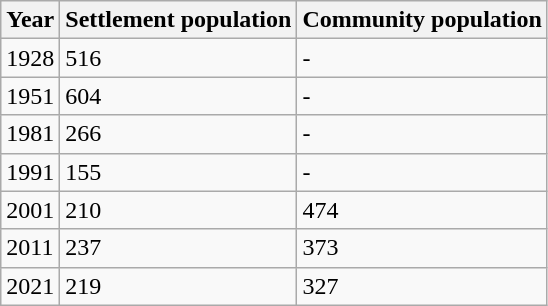<table class=wikitable>
<tr>
<th>Year</th>
<th>Settlement population</th>
<th>Community population</th>
</tr>
<tr>
<td>1928</td>
<td>516</td>
<td>-</td>
</tr>
<tr>
<td>1951</td>
<td>604</td>
<td>-</td>
</tr>
<tr>
<td>1981</td>
<td>266</td>
<td>-</td>
</tr>
<tr>
<td>1991</td>
<td>155</td>
<td>-</td>
</tr>
<tr>
<td>2001</td>
<td>210</td>
<td>474</td>
</tr>
<tr>
<td>2011</td>
<td>237</td>
<td>373</td>
</tr>
<tr>
<td>2021</td>
<td>219</td>
<td>327</td>
</tr>
</table>
